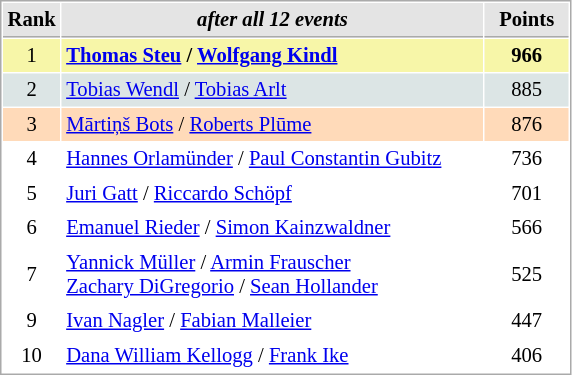<table cellspacing="1" cellpadding="3" style="border:1px solid #AAAAAA;font-size:86%">
<tr style="background-color: #E4E4E4;">
<th style="border-bottom:1px solid #AAAAAA; width: 10px;">Rank</th>
<th style="border-bottom:1px solid #AAAAAA; width: 275px;"><em>after all 12 events</em></th>
<th style="border-bottom:1px solid #AAAAAA; width: 50px;">Points</th>
</tr>
<tr style="background:#f7f6a8;">
<td align=center>1</td>
<td><strong> <a href='#'>Thomas Steu</a> / <a href='#'>Wolfgang Kindl</a></strong></td>
<td align=center><strong>966</strong></td>
</tr>
<tr style="background:#dce5e5;">
<td align=center>2</td>
<td> <a href='#'>Tobias Wendl</a> / <a href='#'>Tobias Arlt</a></td>
<td align=center>885</td>
</tr>
<tr style="background:#ffdab9;">
<td align=center>3</td>
<td> <a href='#'>Mārtiņš Bots</a> / <a href='#'>Roberts Plūme</a></td>
<td align=center>876</td>
</tr>
<tr>
<td align=center>4</td>
<td> <a href='#'>Hannes Orlamünder</a> / <a href='#'>Paul Constantin Gubitz</a></td>
<td align=center>736</td>
</tr>
<tr>
<td align=center>5</td>
<td> <a href='#'>Juri Gatt</a> / <a href='#'>Riccardo Schöpf</a></td>
<td align=center>701</td>
</tr>
<tr>
<td align=center>6</td>
<td> <a href='#'>Emanuel Rieder</a> / <a href='#'>Simon Kainzwaldner</a></td>
<td align=center>566</td>
</tr>
<tr>
<td align=center>7</td>
<td> <a href='#'>Yannick Müller</a> / <a href='#'>Armin Frauscher</a><br> <a href='#'>Zachary DiGregorio</a> / <a href='#'>Sean Hollander</a></td>
<td align=center>525</td>
</tr>
<tr>
<td align=center>9</td>
<td> <a href='#'>Ivan Nagler</a> / <a href='#'>Fabian Malleier</a></td>
<td align=center>447</td>
</tr>
<tr>
<td align=center>10</td>
<td> <a href='#'>Dana William Kellogg</a> / <a href='#'>Frank Ike</a></td>
<td align=center>406</td>
</tr>
</table>
